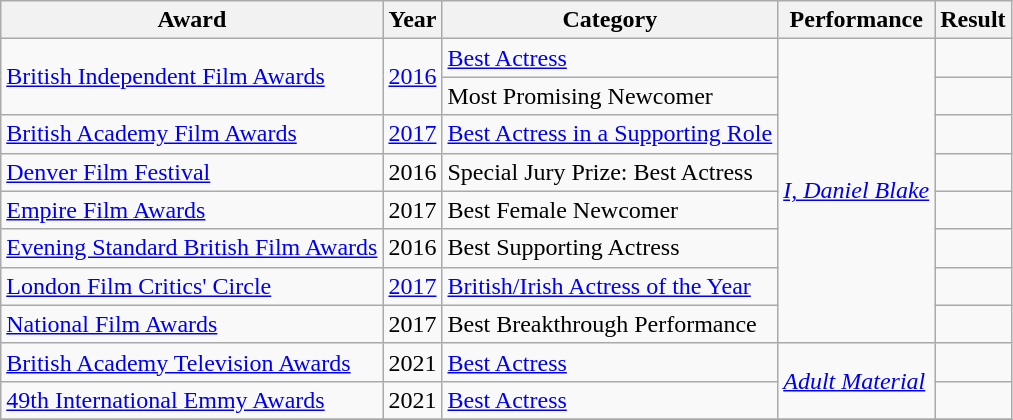<table class="wikitable sortable">
<tr>
<th>Award</th>
<th>Year</th>
<th>Category</th>
<th>Performance</th>
<th>Result</th>
</tr>
<tr>
<td rowspan="2"><a href='#'>British Independent Film Awards</a></td>
<td rowspan="2"><a href='#'>2016</a></td>
<td><a href='#'>Best Actress</a></td>
<td rowspan="8"><em><a href='#'>I, Daniel Blake</a></em></td>
<td></td>
</tr>
<tr>
<td>Most Promising Newcomer</td>
<td></td>
</tr>
<tr>
<td><a href='#'>British Academy Film Awards</a></td>
<td><a href='#'>2017</a></td>
<td><a href='#'>Best Actress in a Supporting Role</a></td>
<td></td>
</tr>
<tr>
<td><a href='#'>Denver Film Festival</a></td>
<td>2016</td>
<td>Special Jury Prize: Best Actress</td>
<td></td>
</tr>
<tr>
<td><a href='#'>Empire Film Awards</a></td>
<td>2017</td>
<td>Best Female Newcomer</td>
<td></td>
</tr>
<tr>
<td><a href='#'>Evening Standard British Film Awards</a></td>
<td>2016</td>
<td>Best Supporting Actress</td>
<td></td>
</tr>
<tr>
<td><a href='#'>London Film Critics' Circle</a></td>
<td><a href='#'>2017</a></td>
<td><a href='#'>British/Irish Actress of the Year</a></td>
<td></td>
</tr>
<tr>
<td><a href='#'>National Film Awards</a></td>
<td>2017</td>
<td>Best Breakthrough Performance</td>
<td></td>
</tr>
<tr>
<td><a href='#'>British Academy Television Awards</a></td>
<td>2021</td>
<td><a href='#'>Best Actress</a></td>
<td rowspan="2"><em><a href='#'>Adult Material</a></em></td>
<td></td>
</tr>
<tr>
<td><a href='#'>49th International Emmy Awards</a></td>
<td>2021</td>
<td><a href='#'>Best Actress</a></td>
<td></td>
</tr>
<tr>
</tr>
</table>
